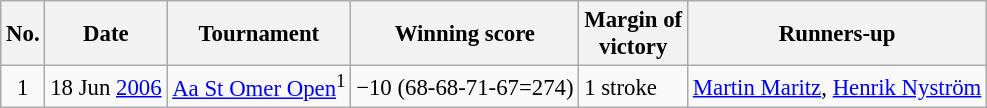<table class="wikitable" style="font-size:95%;">
<tr>
<th>No.</th>
<th>Date</th>
<th>Tournament</th>
<th>Winning score</th>
<th>Margin of<br>victory</th>
<th>Runners-up</th>
</tr>
<tr>
<td align=center>1</td>
<td align=right>18 Jun <a href='#'>2006</a></td>
<td><a href='#'>Aa St Omer Open</a><sup>1</sup></td>
<td>−10 (68-68-71-67=274)</td>
<td>1 stroke</td>
<td> <a href='#'>Martin Maritz</a>,  <a href='#'>Henrik Nyström</a></td>
</tr>
</table>
